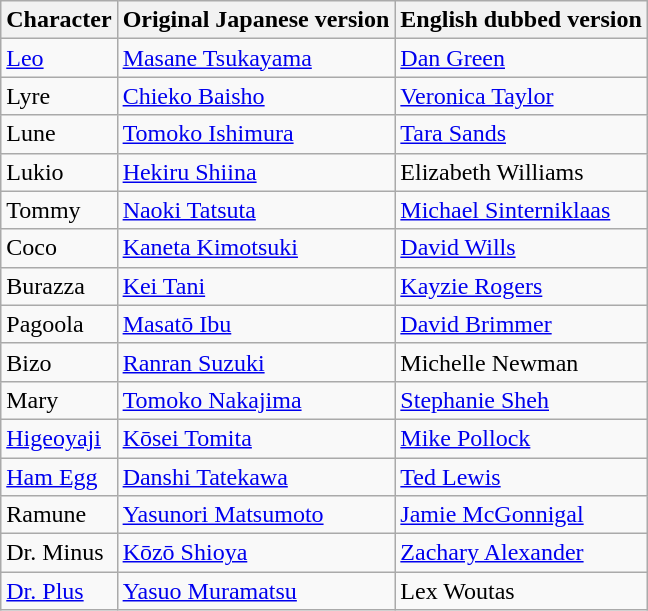<table class="wikitable">
<tr>
<th>Character</th>
<th> Original Japanese version</th>
<th> English dubbed version</th>
</tr>
<tr>
<td><a href='#'>Leo</a></td>
<td><a href='#'>Masane Tsukayama</a></td>
<td><a href='#'>Dan Green</a></td>
</tr>
<tr>
<td>Lyre</td>
<td><a href='#'>Chieko Baisho</a></td>
<td><a href='#'>Veronica Taylor</a></td>
</tr>
<tr>
<td>Lune</td>
<td><a href='#'>Tomoko Ishimura</a></td>
<td><a href='#'>Tara Sands</a></td>
</tr>
<tr>
<td>Lukio</td>
<td><a href='#'>Hekiru Shiina</a></td>
<td>Elizabeth Williams</td>
</tr>
<tr>
<td>Tommy</td>
<td><a href='#'>Naoki Tatsuta</a></td>
<td><a href='#'>Michael Sinterniklaas</a></td>
</tr>
<tr>
<td>Coco</td>
<td><a href='#'>Kaneta Kimotsuki</a></td>
<td><a href='#'>David Wills</a></td>
</tr>
<tr>
<td>Burazza</td>
<td><a href='#'>Kei Tani</a></td>
<td><a href='#'>Kayzie Rogers</a></td>
</tr>
<tr>
<td>Pagoola</td>
<td><a href='#'>Masatō Ibu</a></td>
<td><a href='#'>David Brimmer</a></td>
</tr>
<tr>
<td>Bizo</td>
<td><a href='#'>Ranran Suzuki</a></td>
<td>Michelle Newman</td>
</tr>
<tr>
<td>Mary</td>
<td><a href='#'>Tomoko Nakajima</a></td>
<td><a href='#'>Stephanie Sheh</a></td>
</tr>
<tr>
<td><a href='#'>Higeoyaji</a></td>
<td><a href='#'>Kōsei Tomita</a></td>
<td><a href='#'>Mike Pollock</a></td>
</tr>
<tr>
<td><a href='#'>Ham Egg</a></td>
<td><a href='#'>Danshi Tatekawa</a></td>
<td><a href='#'>Ted Lewis</a></td>
</tr>
<tr>
<td>Ramune</td>
<td><a href='#'>Yasunori Matsumoto</a></td>
<td><a href='#'>Jamie McGonnigal</a></td>
</tr>
<tr>
<td>Dr. Minus</td>
<td><a href='#'>Kōzō Shioya</a></td>
<td><a href='#'>Zachary Alexander</a></td>
</tr>
<tr>
<td><a href='#'>Dr. Plus</a></td>
<td><a href='#'>Yasuo Muramatsu</a></td>
<td>Lex Woutas</td>
</tr>
</table>
